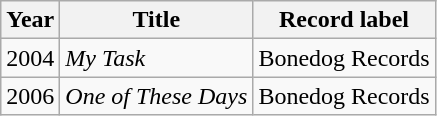<table class="wikitable sortable">
<tr>
<th>Year</th>
<th>Title</th>
<th>Record label</th>
</tr>
<tr>
<td>2004</td>
<td><em>My Task</em></td>
<td style="text-align:center;">Bonedog Records</td>
</tr>
<tr>
<td>2006</td>
<td><em>One of These Days</em></td>
<td style="text-align:center;">Bonedog Records</td>
</tr>
</table>
